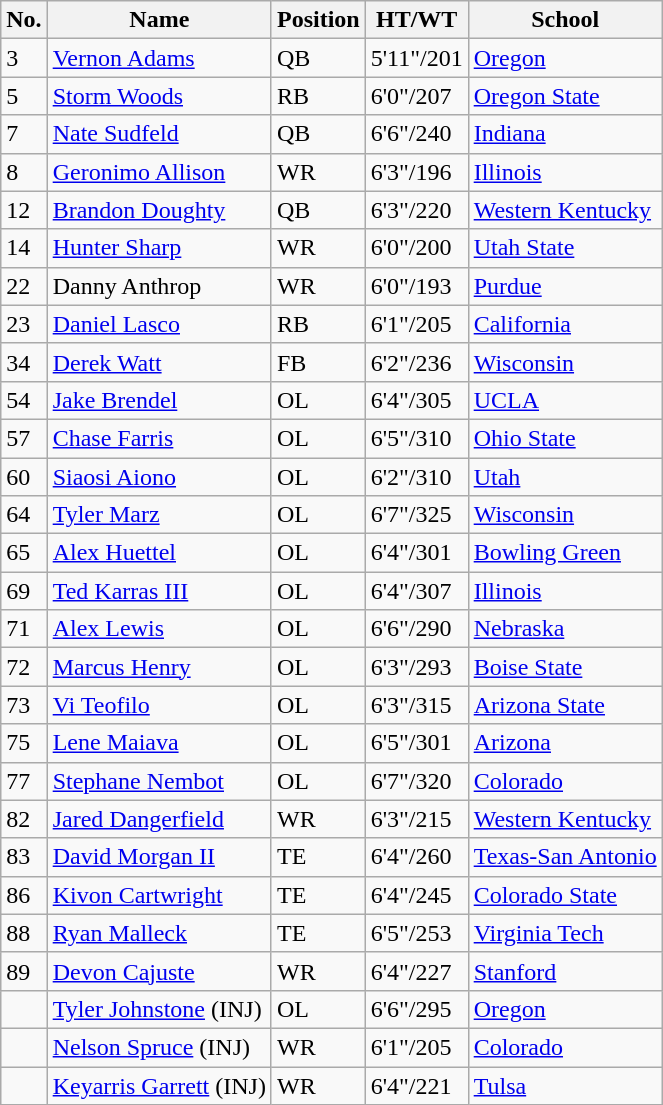<table class="wikitable">
<tr>
<th>No.</th>
<th>Name</th>
<th>Position</th>
<th>HT/WT</th>
<th>School</th>
</tr>
<tr>
<td>3</td>
<td><a href='#'>Vernon Adams</a></td>
<td>QB</td>
<td>5'11"/201</td>
<td><a href='#'>Oregon</a></td>
</tr>
<tr>
<td>5</td>
<td><a href='#'>Storm Woods</a></td>
<td>RB</td>
<td>6'0"/207</td>
<td><a href='#'>Oregon State</a></td>
</tr>
<tr>
<td>7</td>
<td><a href='#'>Nate Sudfeld</a></td>
<td>QB</td>
<td>6'6"/240</td>
<td><a href='#'>Indiana</a></td>
</tr>
<tr>
<td>8</td>
<td><a href='#'>Geronimo Allison</a></td>
<td>WR</td>
<td>6'3"/196</td>
<td><a href='#'>Illinois</a></td>
</tr>
<tr>
<td>12</td>
<td><a href='#'>Brandon Doughty</a></td>
<td>QB</td>
<td>6'3"/220</td>
<td><a href='#'>Western Kentucky</a></td>
</tr>
<tr>
<td>14</td>
<td><a href='#'>Hunter Sharp</a></td>
<td>WR</td>
<td>6'0"/200</td>
<td><a href='#'>Utah State</a></td>
</tr>
<tr>
<td>22</td>
<td>Danny Anthrop</td>
<td>WR</td>
<td>6'0"/193</td>
<td><a href='#'>Purdue</a></td>
</tr>
<tr>
<td>23</td>
<td><a href='#'>Daniel Lasco</a></td>
<td>RB</td>
<td>6'1"/205</td>
<td><a href='#'>California</a></td>
</tr>
<tr>
<td>34</td>
<td><a href='#'>Derek Watt</a></td>
<td>FB</td>
<td>6'2"/236</td>
<td><a href='#'>Wisconsin</a></td>
</tr>
<tr>
<td>54</td>
<td><a href='#'>Jake Brendel</a></td>
<td>OL</td>
<td>6'4"/305</td>
<td><a href='#'>UCLA</a></td>
</tr>
<tr>
<td>57</td>
<td><a href='#'>Chase Farris</a></td>
<td>OL</td>
<td>6'5"/310</td>
<td><a href='#'>Ohio State</a></td>
</tr>
<tr>
<td>60</td>
<td><a href='#'>Siaosi Aiono</a></td>
<td>OL</td>
<td>6'2"/310</td>
<td><a href='#'>Utah</a></td>
</tr>
<tr>
<td>64</td>
<td><a href='#'>Tyler Marz</a></td>
<td>OL</td>
<td>6'7"/325</td>
<td><a href='#'>Wisconsin</a></td>
</tr>
<tr>
<td>65</td>
<td><a href='#'>Alex Huettel</a></td>
<td>OL</td>
<td>6'4"/301</td>
<td><a href='#'>Bowling Green</a></td>
</tr>
<tr>
<td>69</td>
<td><a href='#'>Ted Karras III</a></td>
<td>OL</td>
<td>6'4"/307</td>
<td><a href='#'>Illinois</a></td>
</tr>
<tr>
<td>71</td>
<td><a href='#'>Alex Lewis</a></td>
<td>OL</td>
<td>6'6"/290</td>
<td><a href='#'>Nebraska</a></td>
</tr>
<tr>
<td>72</td>
<td><a href='#'>Marcus Henry</a></td>
<td>OL</td>
<td>6'3"/293</td>
<td><a href='#'>Boise State</a></td>
</tr>
<tr>
<td>73</td>
<td><a href='#'>Vi Teofilo</a></td>
<td>OL</td>
<td>6'3"/315</td>
<td><a href='#'>Arizona State</a></td>
</tr>
<tr>
<td>75</td>
<td><a href='#'>Lene Maiava</a></td>
<td>OL</td>
<td>6'5"/301</td>
<td><a href='#'>Arizona</a></td>
</tr>
<tr>
<td>77</td>
<td><a href='#'>Stephane Nembot</a></td>
<td>OL</td>
<td>6'7"/320</td>
<td><a href='#'>Colorado</a></td>
</tr>
<tr>
<td>82</td>
<td><a href='#'>Jared Dangerfield</a></td>
<td>WR</td>
<td>6'3"/215</td>
<td><a href='#'>Western Kentucky</a></td>
</tr>
<tr>
<td>83</td>
<td><a href='#'>David Morgan II</a></td>
<td>TE</td>
<td>6'4"/260</td>
<td><a href='#'>Texas-San Antonio</a></td>
</tr>
<tr>
<td>86</td>
<td><a href='#'>Kivon Cartwright</a></td>
<td>TE</td>
<td>6'4"/245</td>
<td><a href='#'>Colorado State</a></td>
</tr>
<tr>
<td>88</td>
<td><a href='#'>Ryan Malleck</a></td>
<td>TE</td>
<td>6'5"/253</td>
<td><a href='#'>Virginia Tech</a></td>
</tr>
<tr>
<td>89</td>
<td><a href='#'>Devon Cajuste</a></td>
<td>WR</td>
<td>6'4"/227</td>
<td><a href='#'>Stanford</a></td>
</tr>
<tr>
<td></td>
<td><a href='#'>Tyler Johnstone</a> (INJ)</td>
<td>OL</td>
<td>6'6"/295</td>
<td><a href='#'>Oregon</a></td>
</tr>
<tr>
<td></td>
<td><a href='#'>Nelson Spruce</a> (INJ)</td>
<td>WR</td>
<td>6'1"/205</td>
<td><a href='#'>Colorado</a></td>
</tr>
<tr>
<td></td>
<td><a href='#'>Keyarris Garrett</a> (INJ)</td>
<td>WR</td>
<td>6'4"/221</td>
<td><a href='#'>Tulsa</a></td>
</tr>
</table>
